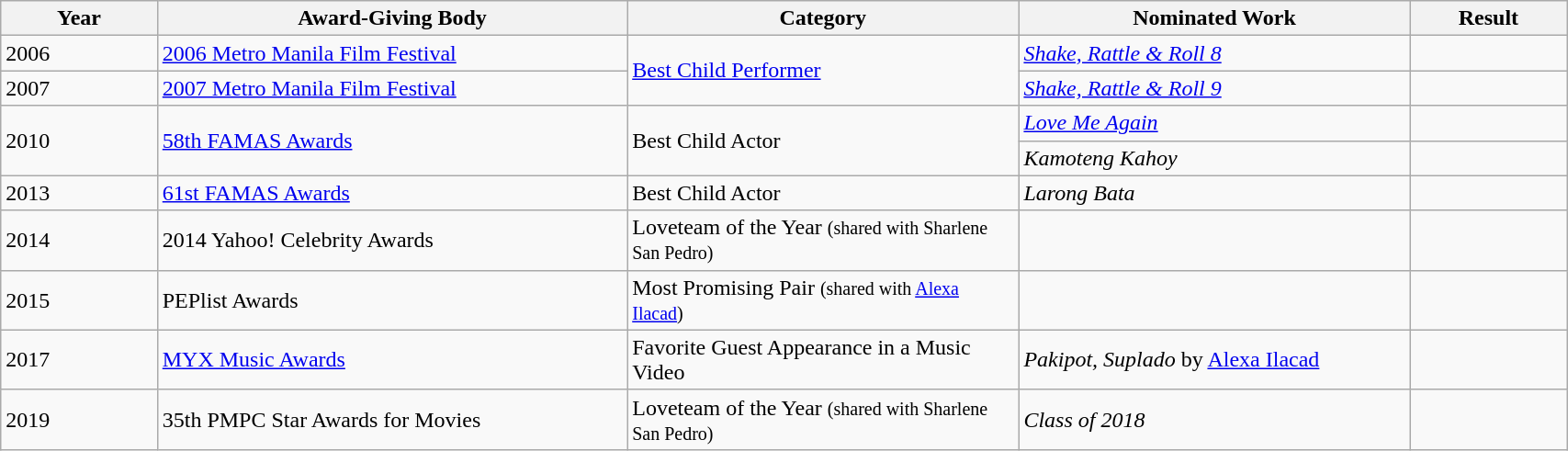<table | width="90%" class="wikitable sortable">
<tr>
<th style="width:10%;">Year</th>
<th style="width:30%;">Award-Giving Body</th>
<th style="width:25%;">Category</th>
<th style="width:25%;">Nominated Work</th>
<th style="width:10%;">Result</th>
</tr>
<tr>
<td>2006</td>
<td><a href='#'>2006 Metro Manila Film Festival</a></td>
<td style="text-align:left;" rowspan="2"><a href='#'>Best Child Performer</a></td>
<td><em><a href='#'>Shake, Rattle & Roll 8</a></em></td>
<td></td>
</tr>
<tr>
<td>2007</td>
<td><a href='#'>2007 Metro Manila Film Festival</a></td>
<td><em><a href='#'>Shake, Rattle & Roll 9</a></em></td>
<td></td>
</tr>
<tr>
<td rowspan=2>2010</td>
<td rowspan=2><a href='#'>58th FAMAS Awards</a></td>
<td rowspan=2>Best Child Actor</td>
<td><em><a href='#'>Love Me Again</a></em></td>
<td></td>
</tr>
<tr>
<td><em>Kamoteng Kahoy</em></td>
<td></td>
</tr>
<tr>
<td>2013</td>
<td><a href='#'>61st FAMAS Awards</a></td>
<td>Best Child Actor</td>
<td><em>Larong Bata</em></td>
<td></td>
</tr>
<tr>
<td>2014</td>
<td>2014 Yahoo! Celebrity Awards</td>
<td>Loveteam of the Year <small>(shared with Sharlene San Pedro)</small></td>
<td></td>
<td></td>
</tr>
<tr>
<td>2015</td>
<td>PEPlist Awards</td>
<td>Most Promising Pair <small>(shared with <a href='#'>Alexa Ilacad</a>)</small></td>
<td></td>
<td></td>
</tr>
<tr>
<td>2017</td>
<td><a href='#'>MYX Music Awards</a></td>
<td>Favorite Guest Appearance in a Music Video</td>
<td><em>Pakipot, Suplado</em> by <a href='#'>Alexa Ilacad</a></td>
<td></td>
</tr>
<tr>
<td>2019</td>
<td>35th PMPC Star Awards for Movies</td>
<td>Loveteam of the Year <small>(shared with Sharlene San Pedro)</small></td>
<td><em>Class of 2018</em></td>
<td></td>
</tr>
</table>
